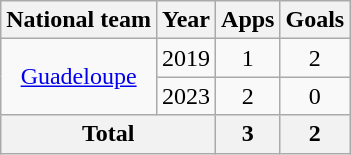<table class="wikitable" style="text-align:center">
<tr>
<th>National team</th>
<th>Year</th>
<th>Apps</th>
<th>Goals</th>
</tr>
<tr>
<td rowspan="2"><a href='#'>Guadeloupe</a></td>
<td>2019</td>
<td>1</td>
<td>2</td>
</tr>
<tr>
<td>2023</td>
<td>2</td>
<td>0</td>
</tr>
<tr>
<th colspan="2">Total</th>
<th>3</th>
<th>2</th>
</tr>
</table>
